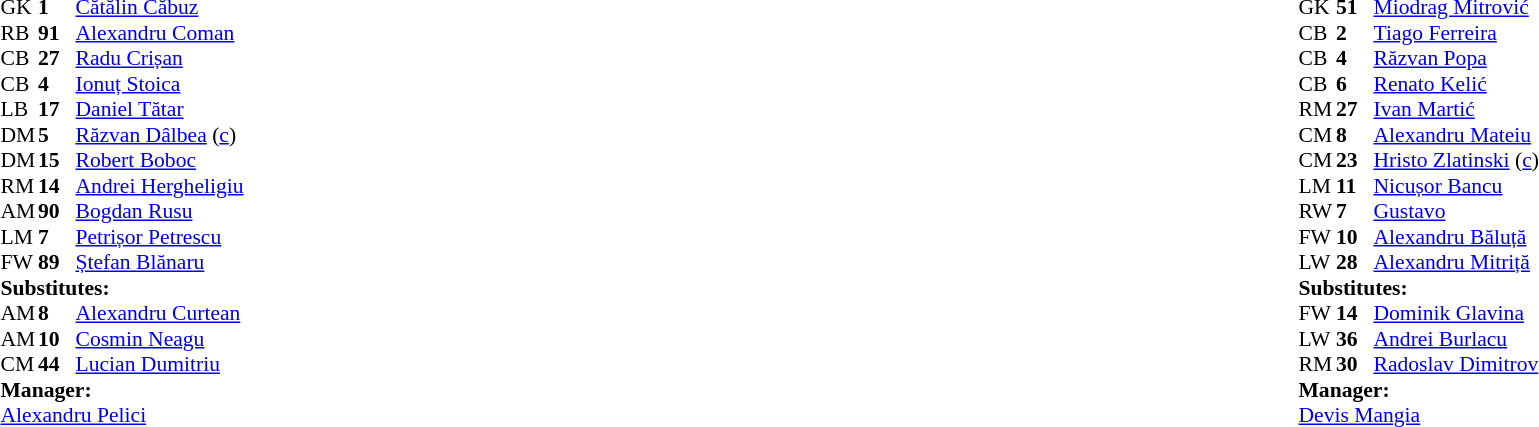<table width="100%">
<tr>
<td valign="top" width="50%"><br><table style="font-size: 90%" cellspacing="0" cellpadding="0">
<tr>
<td colspan="4"></td>
</tr>
<tr>
<th width=25></th>
<th width=25></th>
</tr>
<tr>
<td>GK</td>
<td><strong>1</strong></td>
<td> <a href='#'>Cătălin Căbuz</a></td>
</tr>
<tr>
<td>RB</td>
<td><strong>91</strong></td>
<td> <a href='#'>Alexandru Coman</a></td>
<td></td>
</tr>
<tr>
<td>CB</td>
<td><strong>27</strong></td>
<td> <a href='#'>Radu Crișan</a></td>
<td></td>
</tr>
<tr>
<td>CB</td>
<td><strong>4</strong></td>
<td> <a href='#'>Ionuț Stoica</a></td>
<td></td>
</tr>
<tr>
<td>LB</td>
<td><strong>17</strong></td>
<td> <a href='#'>Daniel Tătar</a></td>
</tr>
<tr>
<td>DM</td>
<td><strong>5</strong></td>
<td> <a href='#'>Răzvan Dâlbea</a> (<a href='#'>c</a>)</td>
<td></td>
<td></td>
</tr>
<tr>
<td>DM</td>
<td><strong>15</strong></td>
<td> <a href='#'>Robert Boboc</a></td>
<td></td>
</tr>
<tr>
<td>RM</td>
<td><strong>14</strong></td>
<td> <a href='#'>Andrei Hergheligiu</a></td>
<td></td>
<td></td>
</tr>
<tr>
<td>AM</td>
<td><strong>90</strong></td>
<td> <a href='#'>Bogdan Rusu</a></td>
</tr>
<tr>
<td>LM</td>
<td><strong>7</strong></td>
<td> <a href='#'>Petrișor Petrescu</a></td>
</tr>
<tr>
<td>FW</td>
<td><strong>89</strong></td>
<td> <a href='#'>Ștefan Blănaru</a></td>
<td></td>
<td></td>
</tr>
<tr>
<td colspan=3><strong>Substitutes:</strong></td>
</tr>
<tr>
<td>AM</td>
<td><strong>8</strong></td>
<td> <a href='#'>Alexandru Curtean</a></td>
<td></td>
<td></td>
</tr>
<tr>
<td>AM</td>
<td><strong>10</strong></td>
<td> <a href='#'>Cosmin Neagu</a></td>
<td></td>
<td></td>
</tr>
<tr>
<td>CM</td>
<td><strong>44</strong></td>
<td> <a href='#'>Lucian Dumitriu</a></td>
<td></td>
<td></td>
</tr>
<tr>
<td colspan=3><strong>Manager:</strong></td>
</tr>
<tr>
<td colspan=4> <a href='#'>Alexandru Pelici</a></td>
</tr>
</table>
</td>
<td valign="top"></td>
<td style="vertical-align:top; width:50%;"><br><table style="font-size: 90%" cellspacing="0" cellpadding="0" align=center>
<tr>
<td colspan="4"></td>
</tr>
<tr>
<th width=25></th>
<th width=25></th>
</tr>
<tr>
<td>GK</td>
<td><strong>51</strong></td>
<td> <a href='#'>Miodrag Mitrović</a></td>
</tr>
<tr>
<td>CB</td>
<td><strong>2</strong></td>
<td> <a href='#'>Tiago Ferreira</a></td>
</tr>
<tr>
<td>CB</td>
<td><strong>4</strong></td>
<td> <a href='#'>Răzvan Popa</a></td>
<td></td>
</tr>
<tr>
<td>CB</td>
<td><strong>6</strong></td>
<td> <a href='#'>Renato Kelić</a></td>
<td></td>
</tr>
<tr>
<td>RM</td>
<td><strong>27</strong></td>
<td> <a href='#'>Ivan Martić</a></td>
</tr>
<tr>
<td>CM</td>
<td><strong>8</strong></td>
<td> <a href='#'>Alexandru Mateiu</a></td>
</tr>
<tr>
<td>CM</td>
<td><strong>23</strong></td>
<td> <a href='#'>Hristo Zlatinski</a> (<a href='#'>c</a>)</td>
<td></td>
</tr>
<tr>
<td>LM</td>
<td><strong>11</strong></td>
<td> <a href='#'>Nicușor Bancu</a></td>
<td></td>
</tr>
<tr>
<td>RW</td>
<td><strong>7</strong></td>
<td> <a href='#'>Gustavo</a></td>
<td></td>
<td></td>
</tr>
<tr>
<td>FW</td>
<td><strong>10</strong></td>
<td> <a href='#'>Alexandru Băluță</a></td>
<td></td>
<td></td>
</tr>
<tr>
<td>LW</td>
<td><strong>28</strong></td>
<td> <a href='#'>Alexandru Mitriță</a></td>
<td></td>
<td></td>
</tr>
<tr>
<td colspan=3><strong>Substitutes:</strong></td>
</tr>
<tr>
<td>FW</td>
<td><strong>14</strong></td>
<td> <a href='#'>Dominik Glavina</a></td>
<td></td>
<td></td>
</tr>
<tr>
<td>LW</td>
<td><strong>36</strong></td>
<td> <a href='#'>Andrei Burlacu</a></td>
<td></td>
<td></td>
</tr>
<tr>
<td>RM</td>
<td><strong>30</strong></td>
<td> <a href='#'>Radoslav Dimitrov</a></td>
<td></td>
<td></td>
</tr>
<tr>
<td colspan=3><strong>Manager:</strong></td>
</tr>
<tr>
<td colspan=4> <a href='#'>Devis Mangia</a></td>
</tr>
</table>
</td>
</tr>
<tr>
</tr>
</table>
